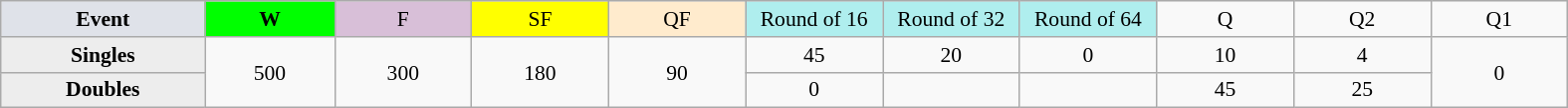<table class=wikitable style=font-size:90%;text-align:center>
<tr>
<td style="width:130px; background:#dfe2e9;"><strong>Event</strong></td>
<td style="width:80px; background:lime;"><strong>W</strong></td>
<td style="width:85px; background:thistle;">F</td>
<td style="width:85px; background:#ff0;">SF</td>
<td style="width:85px; background:#ffebcd;">QF</td>
<td style="width:85px; background:#afeeee;">Round of 16</td>
<td style="width:85px; background:#afeeee;">Round of 32</td>
<td style="width:85px; background:#afeeee;">Round of 64</td>
<td width=85>Q</td>
<td width=85>Q2</td>
<td width=85>Q1</td>
</tr>
<tr>
<th style="background:#ededed;">Singles</th>
<td rowspan=2>500</td>
<td rowspan=2>300</td>
<td rowspan=2>180</td>
<td rowspan=2>90</td>
<td>45</td>
<td>20</td>
<td>0</td>
<td>10</td>
<td>4</td>
<td rowspan=2>0</td>
</tr>
<tr>
<th style="background:#ededed;">Doubles</th>
<td>0</td>
<td></td>
<td></td>
<td>45</td>
<td>25</td>
</tr>
</table>
